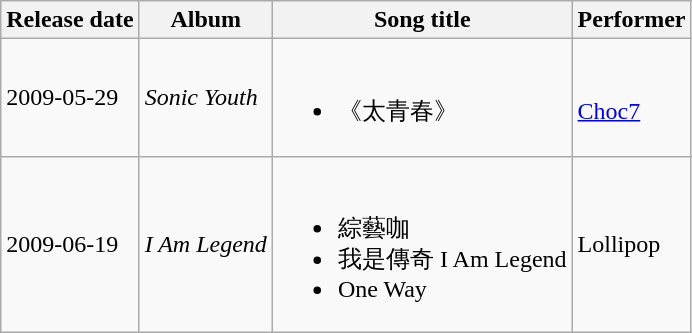<table class="wikitable">
<tr>
<th>Release date</th>
<th>Album</th>
<th>Song title</th>
<th>Performer</th>
</tr>
<tr>
<td>2009-05-29</td>
<td><em>Sonic Youth</em></td>
<td><br><ul><li>《太青春》</li></ul></td>
<td><br><a href='#'>Choc7</a></td>
</tr>
<tr>
<td>2009-06-19</td>
<td><em>I Am Legend</em></td>
<td><br><ul><li>綜藝咖</li><li>我是傳奇 I Am Legend</li><li>One Way</li></ul></td>
<td>Lollipop</td>
</tr>
</table>
